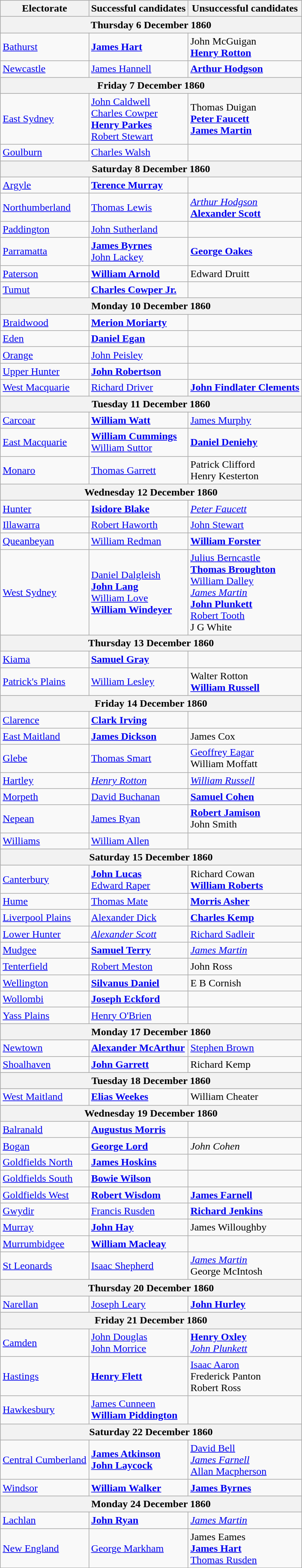<table class="wikitable">
<tr>
<th>Electorate</th>
<th>Successful candidates</th>
<th>Unsuccessful candidates</th>
</tr>
<tr bgcolor="#cccccc">
<th colspan=3>Thursday 6 December 1860</th>
</tr>
<tr>
<td><a href='#'>Bathurst</a></td>
<td><strong><a href='#'>James Hart</a></strong></td>
<td>John McGuigan <br> <strong><a href='#'>Henry Rotton</a></strong></td>
</tr>
<tr>
<td><a href='#'>Newcastle</a></td>
<td><a href='#'>James Hannell</a></td>
<td><strong><a href='#'>Arthur Hodgson</a></strong></td>
</tr>
<tr bgcolor="#cccccc">
<th colspan=3>Friday 7 December 1860</th>
</tr>
<tr>
<td><a href='#'>East Sydney</a></td>
<td><a href='#'>John Caldwell</a> <br> <a href='#'>Charles Cowper</a> <br> <strong><a href='#'>Henry Parkes</a></strong> <br> <a href='#'>Robert Stewart</a></td>
<td>Thomas Duigan <br> <strong><a href='#'>Peter Faucett</a></strong> <br> <strong><a href='#'>James Martin</a></strong></td>
</tr>
<tr>
<td><a href='#'>Goulburn</a></td>
<td><a href='#'>Charles Walsh</a></td>
<td></td>
</tr>
<tr bgcolor="#cccccc">
<th colspan=3>Saturday 8 December 1860</th>
</tr>
<tr>
<td><a href='#'>Argyle</a></td>
<td><strong><a href='#'>Terence Murray</a></strong></td>
<td></td>
</tr>
<tr>
<td><a href='#'>Northumberland</a></td>
<td><a href='#'>Thomas Lewis</a></td>
<td><em><a href='#'>Arthur Hodgson</a></em> <br> <strong><a href='#'>Alexander Scott</a></strong></td>
</tr>
<tr>
<td><a href='#'>Paddington</a></td>
<td><a href='#'>John Sutherland</a></td>
<td></td>
</tr>
<tr>
<td><a href='#'>Parramatta</a></td>
<td><strong><a href='#'>James Byrnes</a></strong> <br> <a href='#'>John Lackey</a></td>
<td><strong><a href='#'>George Oakes</a></strong></td>
</tr>
<tr>
<td><a href='#'>Paterson</a></td>
<td><strong><a href='#'>William Arnold</a></strong></td>
<td>Edward Druitt</td>
</tr>
<tr>
<td><a href='#'>Tumut</a></td>
<td><strong><a href='#'>Charles Cowper Jr.</a></strong></td>
<td></td>
</tr>
<tr bgcolor="#cccccc">
<th colspan=3>Monday 10 December 1860</th>
</tr>
<tr>
<td><a href='#'>Braidwood</a></td>
<td><strong><a href='#'>Merion Moriarty</a></strong></td>
<td></td>
</tr>
<tr>
<td><a href='#'>Eden</a></td>
<td><strong><a href='#'>Daniel Egan</a></strong></td>
<td></td>
</tr>
<tr>
<td><a href='#'>Orange</a></td>
<td><a href='#'>John Peisley</a></td>
<td></td>
</tr>
<tr>
<td><a href='#'>Upper Hunter</a></td>
<td><strong><a href='#'>John Robertson</a></strong></td>
<td></td>
</tr>
<tr>
<td><a href='#'>West Macquarie</a></td>
<td><a href='#'>Richard Driver</a></td>
<td><strong><a href='#'>John Findlater Clements</a></strong></td>
</tr>
<tr bgcolor="#cccccc">
<th colspan=3>Tuesday 11 December 1860</th>
</tr>
<tr>
<td><a href='#'>Carcoar</a></td>
<td><strong><a href='#'>William Watt</a></strong></td>
<td><a href='#'>James Murphy</a></td>
</tr>
<tr>
<td><a href='#'>East Macquarie</a></td>
<td><strong><a href='#'>William Cummings</a></strong> <br> <a href='#'>William Suttor</a></td>
<td><strong><a href='#'>Daniel Deniehy</a></strong></td>
</tr>
<tr>
<td><a href='#'>Monaro</a></td>
<td><a href='#'>Thomas Garrett</a></td>
<td>Patrick Clifford <br> Henry Kesterton</td>
</tr>
<tr bgcolor="#cccccc">
<th colspan=3>Wednesday 12 December 1860</th>
</tr>
<tr>
<td><a href='#'>Hunter</a></td>
<td><strong><a href='#'>Isidore Blake</a></strong></td>
<td><em><a href='#'>Peter Faucett</a></em></td>
</tr>
<tr>
<td><a href='#'>Illawarra</a></td>
<td><a href='#'>Robert Haworth</a></td>
<td><a href='#'>John Stewart</a></td>
</tr>
<tr>
<td><a href='#'>Queanbeyan</a></td>
<td><a href='#'>William Redman</a></td>
<td><strong><a href='#'>William Forster</a></strong></td>
</tr>
<tr>
<td><a href='#'>West Sydney</a></td>
<td><a href='#'>Daniel Dalgleish</a> <br> <strong><a href='#'>John Lang</a></strong> <br> <a href='#'>William Love</a> <br> <strong><a href='#'>William Windeyer</a></strong></td>
<td><a href='#'>Julius Berncastle</a> <br> <strong><a href='#'>Thomas Broughton</a></strong> <br> <a href='#'>William Dalley</a> <br> <em><a href='#'>James Martin</a></em> <br> <strong><a href='#'>John Plunkett</a></strong> <br> <a href='#'>Robert Tooth</a> <br> J G White</td>
</tr>
<tr bgcolor="#cccccc">
<th colspan=3>Thursday 13 December 1860</th>
</tr>
<tr>
<td><a href='#'>Kiama</a></td>
<td><strong><a href='#'>Samuel Gray</a></strong></td>
<td></td>
</tr>
<tr>
<td><a href='#'>Patrick's Plains</a></td>
<td><a href='#'>William Lesley</a></td>
<td>Walter Rotton <br> <strong><a href='#'>William Russell</a></strong></td>
</tr>
<tr bgcolor="#cccccc">
<th colspan=3>Friday 14 December 1860</th>
</tr>
<tr>
<td><a href='#'>Clarence</a></td>
<td><strong><a href='#'>Clark Irving</a></strong></td>
<td></td>
</tr>
<tr>
<td><a href='#'>East Maitland</a></td>
<td><strong><a href='#'>James Dickson</a></strong></td>
<td>James Cox</td>
</tr>
<tr>
<td><a href='#'>Glebe</a></td>
<td><a href='#'>Thomas Smart</a></td>
<td><a href='#'>Geoffrey Eagar</a> <br> William Moffatt</td>
</tr>
<tr>
<td><a href='#'>Hartley</a></td>
<td><em><a href='#'>Henry Rotton</a></em></td>
<td><em><a href='#'>William Russell</a></em></td>
</tr>
<tr>
<td><a href='#'>Morpeth</a></td>
<td><a href='#'>David Buchanan</a></td>
<td><strong><a href='#'>Samuel Cohen</a></strong></td>
</tr>
<tr>
<td><a href='#'>Nepean</a></td>
<td><a href='#'>James Ryan</a></td>
<td><strong><a href='#'>Robert Jamison</a></strong> <br> John Smith</td>
</tr>
<tr>
<td><a href='#'>Williams</a></td>
<td><a href='#'>William Allen</a></td>
<td></td>
</tr>
<tr bgcolor="#cccccc">
<th colspan=3>Saturday 15 December 1860</th>
</tr>
<tr>
<td><a href='#'>Canterbury</a></td>
<td><strong><a href='#'>John Lucas</a></strong> <br> <a href='#'>Edward Raper</a></td>
<td>Richard Cowan <br> <strong><a href='#'>William Roberts</a></strong></td>
</tr>
<tr>
<td><a href='#'>Hume</a></td>
<td><a href='#'>Thomas Mate</a></td>
<td><strong><a href='#'>Morris Asher</a></strong></td>
</tr>
<tr>
<td><a href='#'>Liverpool Plains</a></td>
<td><a href='#'>Alexander Dick</a></td>
<td><strong><a href='#'>Charles Kemp</a></strong></td>
</tr>
<tr>
<td><a href='#'>Lower Hunter</a></td>
<td><em><a href='#'>Alexander Scott</a></em></td>
<td><a href='#'>Richard Sadleir</a></td>
</tr>
<tr>
<td><a href='#'>Mudgee</a></td>
<td><strong><a href='#'>Samuel Terry</a></strong></td>
<td><em><a href='#'>James Martin</a></em></td>
</tr>
<tr>
<td><a href='#'>Tenterfield</a></td>
<td><a href='#'>Robert Meston</a></td>
<td>John Ross</td>
</tr>
<tr>
<td><a href='#'>Wellington</a></td>
<td><strong><a href='#'>Silvanus Daniel</a></strong></td>
<td>E B Cornish</td>
</tr>
<tr>
<td><a href='#'>Wollombi</a></td>
<td><strong><a href='#'>Joseph Eckford</a></strong></td>
<td></td>
</tr>
<tr>
<td><a href='#'>Yass Plains</a></td>
<td><a href='#'>Henry O'Brien</a></td>
<td></td>
</tr>
<tr bgcolor="#cccccc">
<th colspan=3>Monday 17 December 1860</th>
</tr>
<tr>
<td><a href='#'>Newtown</a></td>
<td><strong><a href='#'>Alexander McArthur</a></strong></td>
<td><a href='#'>Stephen Brown</a></td>
</tr>
<tr>
<td><a href='#'>Shoalhaven</a></td>
<td><strong><a href='#'>John Garrett</a></strong></td>
<td>Richard Kemp</td>
</tr>
<tr bgcolor="#cccccc">
<th colspan=3>Tuesday 18 December 1860</th>
</tr>
<tr>
<td><a href='#'>West Maitland</a></td>
<td><strong><a href='#'>Elias Weekes</a></strong></td>
<td>William Cheater</td>
</tr>
<tr bgcolor="#cccccc">
<th colspan=3>Wednesday 19 December 1860</th>
</tr>
<tr>
<td><a href='#'>Balranald</a></td>
<td><strong><a href='#'>Augustus Morris</a></strong></td>
<td></td>
</tr>
<tr>
<td><a href='#'>Bogan</a></td>
<td><strong><a href='#'>George Lord</a></strong></td>
<td><em>John Cohen</em></td>
</tr>
<tr>
<td><a href='#'>Goldfields North</a></td>
<td><strong><a href='#'>James Hoskins</a></strong></td>
<td></td>
</tr>
<tr>
<td><a href='#'>Goldfields South</a></td>
<td><strong><a href='#'>Bowie Wilson</a></strong></td>
<td></td>
</tr>
<tr>
<td><a href='#'>Goldfields West</a></td>
<td><strong><a href='#'>Robert Wisdom</a></strong></td>
<td><strong><a href='#'>James Farnell</a></strong></td>
</tr>
<tr>
<td><a href='#'>Gwydir</a></td>
<td><a href='#'>Francis Rusden</a></td>
<td><strong><a href='#'>Richard Jenkins</a></strong></td>
</tr>
<tr>
<td><a href='#'>Murray</a></td>
<td><strong><a href='#'>John Hay</a></strong></td>
<td>James Willoughby</td>
</tr>
<tr>
<td><a href='#'>Murrumbidgee</a></td>
<td><strong><a href='#'>William Macleay</a></strong></td>
<td></td>
</tr>
<tr>
<td><a href='#'>St Leonards</a></td>
<td><a href='#'>Isaac Shepherd</a></td>
<td><em><a href='#'>James Martin</a></em> <br> George McIntosh</td>
</tr>
<tr bgcolor="#cccccc">
<th colspan=3>Thursday 20 December 1860</th>
</tr>
<tr>
<td><a href='#'>Narellan</a></td>
<td><a href='#'>Joseph Leary</a></td>
<td><strong><a href='#'>John Hurley</a></strong></td>
</tr>
<tr bgcolor="#cccccc">
<th colspan=3>Friday 21 December 1860</th>
</tr>
<tr>
<td><a href='#'>Camden</a></td>
<td><a href='#'>John Douglas</a> <br> <a href='#'>John Morrice</a></td>
<td><strong><a href='#'>Henry Oxley</a></strong> <br> <em><a href='#'>John Plunkett</a></em></td>
</tr>
<tr>
<td><a href='#'>Hastings</a></td>
<td><strong><a href='#'>Henry Flett</a></strong></td>
<td><a href='#'>Isaac Aaron</a> <br> Frederick Panton <br> Robert Ross</td>
</tr>
<tr>
<td><a href='#'>Hawkesbury</a></td>
<td><a href='#'>James Cunneen</a> <br> <strong><a href='#'>William Piddington</a></strong></td>
<td></td>
</tr>
<tr bgcolor="#cccccc">
<th colspan=3>Saturday 22 December 1860</th>
</tr>
<tr>
<td><a href='#'>Central Cumberland</a></td>
<td><strong><a href='#'>James Atkinson</a></strong> <br> <strong><a href='#'>John Laycock</a></strong></td>
<td><a href='#'>David Bell</a> <br> <em><a href='#'>James Farnell</a></em> <br> <a href='#'>Allan Macpherson</a></td>
</tr>
<tr>
<td><a href='#'>Windsor</a></td>
<td><strong><a href='#'>William Walker</a></strong></td>
<td><strong><a href='#'>James Byrnes</a></strong></td>
</tr>
<tr bgcolor="#cccccc">
<th colspan=3>Monday 24 December 1860</th>
</tr>
<tr>
<td><a href='#'>Lachlan</a></td>
<td><strong><a href='#'>John Ryan</a></strong></td>
<td><em><a href='#'>James Martin</a></em></td>
</tr>
<tr>
<td><a href='#'>New England</a></td>
<td><a href='#'>George Markham</a></td>
<td>James Eames <br> <strong><a href='#'>James Hart</a></strong> <br> <a href='#'>Thomas Rusden</a></td>
</tr>
</table>
